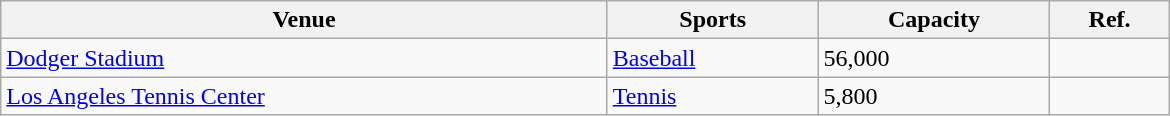<table class="wikitable sortable" width=780px>
<tr>
<th>Venue</th>
<th>Sports</th>
<th>Capacity</th>
<th class="unsortable">Ref.</th>
</tr>
<tr>
<td><a href='#'>Dodger Stadium</a></td>
<td><a href='#'>Baseball</a></td>
<td>56,000</td>
<td></td>
</tr>
<tr>
<td><a href='#'>Los Angeles Tennis Center</a></td>
<td><a href='#'>Tennis</a></td>
<td>5,800</td>
<td></td>
</tr>
</table>
